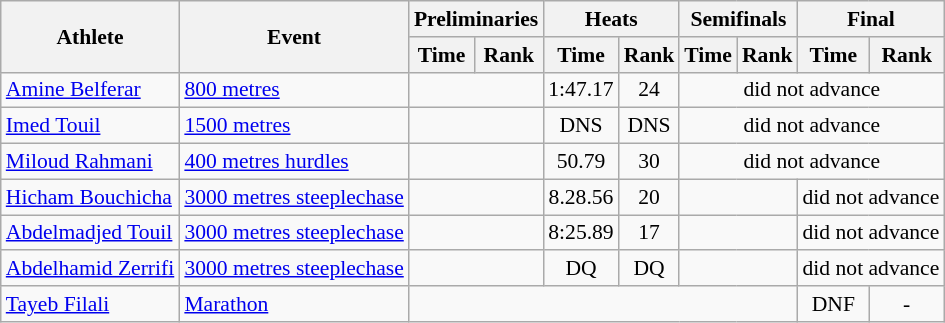<table class=wikitable style="font-size:90%;">
<tr>
<th rowspan="2">Athlete</th>
<th rowspan="2">Event</th>
<th colspan="2">Preliminaries</th>
<th colspan="2">Heats</th>
<th colspan="2">Semifinals</th>
<th colspan="2">Final</th>
</tr>
<tr>
<th>Time</th>
<th>Rank</th>
<th>Time</th>
<th>Rank</th>
<th>Time</th>
<th>Rank</th>
<th>Time</th>
<th>Rank</th>
</tr>
<tr>
<td><a href='#'>Amine Belferar</a></td>
<td><a href='#'>800 metres</a></td>
<td colspan= 2></td>
<td align=center>1:47.17</td>
<td align=center>24</td>
<td align=center colspan=4>did not advance</td>
</tr>
<tr>
<td><a href='#'>Imed Touil</a></td>
<td><a href='#'>1500 metres</a></td>
<td colspan= 2></td>
<td align=center>DNS</td>
<td align=center>DNS</td>
<td align=center colspan=4>did not advance</td>
</tr>
<tr>
<td><a href='#'>Miloud Rahmani</a></td>
<td><a href='#'>400 metres hurdles</a></td>
<td colspan= 2></td>
<td align=center>50.79</td>
<td align=center>30</td>
<td align=center colspan=4>did not advance</td>
</tr>
<tr>
<td><a href='#'>Hicham Bouchicha</a></td>
<td><a href='#'>3000 metres steeplechase</a></td>
<td colspan= 2></td>
<td align=center>8.28.56</td>
<td align=center>20</td>
<td colspan= 2></td>
<td align=center colspan=2>did not advance</td>
</tr>
<tr>
<td><a href='#'>Abdelmadjed Touil</a></td>
<td><a href='#'>3000 metres steeplechase</a></td>
<td colspan= 2></td>
<td align=center>8:25.89</td>
<td align=center>17</td>
<td colspan= 2></td>
<td align=center colspan=2>did not advance</td>
</tr>
<tr>
<td><a href='#'>Abdelhamid Zerrifi</a></td>
<td><a href='#'>3000 metres steeplechase</a></td>
<td colspan= 2></td>
<td align=center>DQ</td>
<td align=center>DQ</td>
<td colspan= 2></td>
<td align=center colspan=2>did not advance</td>
</tr>
<tr>
<td><a href='#'>Tayeb Filali</a></td>
<td><a href='#'>Marathon</a></td>
<td colspan= 6></td>
<td align=center>DNF</td>
<td align=center>-</td>
</tr>
</table>
